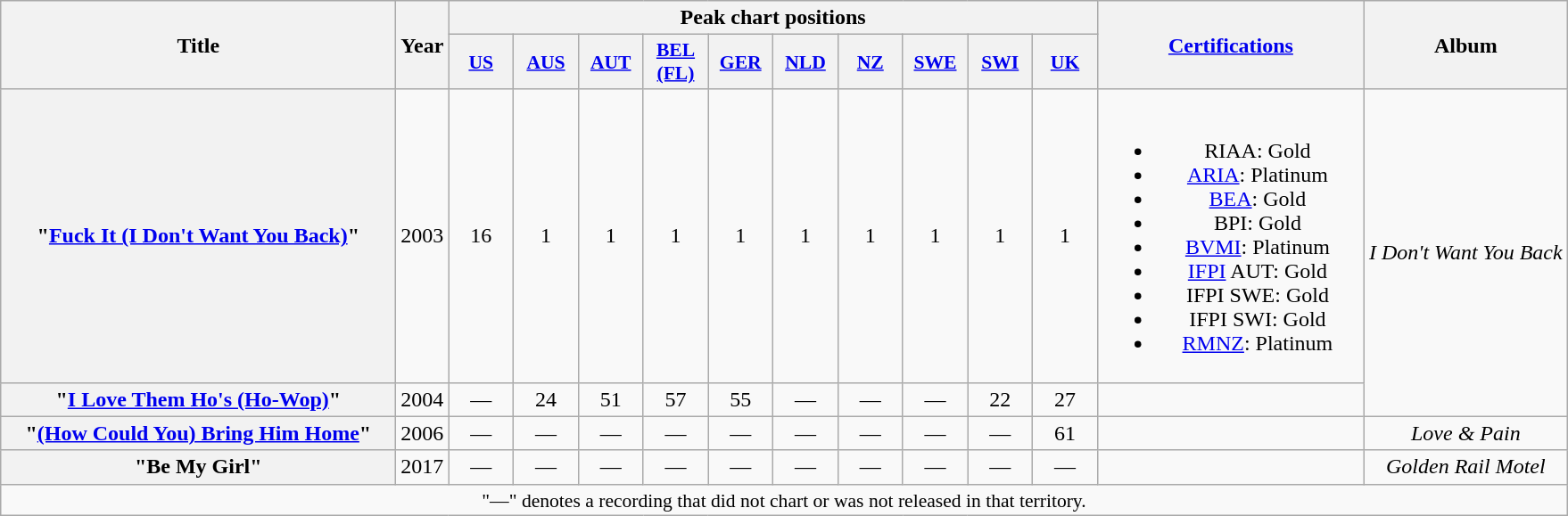<table class="wikitable plainrowheaders" style="text-align:center;">
<tr>
<th scope="col" rowspan="2" style="width:18em;">Title</th>
<th scope="col" rowspan="2">Year</th>
<th scope="col" colspan="10">Peak chart positions</th>
<th scope="col" rowspan="2" style="width:12em;"><a href='#'>Certifications</a></th>
<th scope="col" rowspan="2">Album</th>
</tr>
<tr>
<th scope="col" style="width:2.9em;font-size:90%;"><a href='#'>US</a><br></th>
<th scope="col" style="width:2.9em;font-size:90%;"><a href='#'>AUS</a><br></th>
<th scope="col" style="width:2.9em;font-size:90%;"><a href='#'>AUT</a><br></th>
<th scope="col" style="width:2.9em;font-size:90%;"><a href='#'>BEL<br>(FL)</a><br></th>
<th scope="col" style="width:2.9em;font-size:90%;"><a href='#'>GER</a><br></th>
<th scope="col" style="width:2.9em;font-size:90%;"><a href='#'>NLD</a><br></th>
<th scope="col" style="width:2.9em;font-size:90%;"><a href='#'>NZ</a><br></th>
<th scope="col" style="width:2.9em;font-size:90%;"><a href='#'>SWE</a><br></th>
<th scope="col" style="width:2.9em;font-size:90%;"><a href='#'>SWI</a><br></th>
<th scope="col" style="width:2.9em;font-size:90%;"><a href='#'>UK</a><br></th>
</tr>
<tr>
<th scope="row">"<a href='#'>Fuck It (I Don't Want You Back)</a>"</th>
<td>2003</td>
<td>16</td>
<td>1</td>
<td>1</td>
<td>1</td>
<td>1</td>
<td>1</td>
<td>1</td>
<td>1</td>
<td>1</td>
<td>1</td>
<td><br><ul><li>RIAA: Gold</li><li><a href='#'>ARIA</a>: Platinum</li><li><a href='#'>BEA</a>: Gold</li><li>BPI: Gold</li><li><a href='#'>BVMI</a>: Platinum</li><li><a href='#'>IFPI</a> AUT: Gold</li><li>IFPI SWE: Gold</li><li>IFPI SWI: Gold</li><li><a href='#'>RMNZ</a>: Platinum</li></ul></td>
<td rowspan="2"><em>I Don't Want You Back</em></td>
</tr>
<tr>
<th scope="row">"<a href='#'>I Love Them Ho's (Ho-Wop)</a>"</th>
<td>2004</td>
<td>—</td>
<td>24</td>
<td>51</td>
<td>57</td>
<td>55</td>
<td>—</td>
<td>—</td>
<td>—</td>
<td>22</td>
<td>27</td>
<td></td>
</tr>
<tr>
<th scope="row">"<a href='#'>(How Could You) Bring Him Home</a>"</th>
<td>2006</td>
<td>—</td>
<td>—</td>
<td>—</td>
<td>—</td>
<td>—</td>
<td>—</td>
<td>—</td>
<td>—</td>
<td>—</td>
<td>61</td>
<td></td>
<td><em>Love & Pain</em></td>
</tr>
<tr>
<th scope="row">"Be My Girl"</th>
<td>2017</td>
<td>—</td>
<td>—</td>
<td>—</td>
<td>—</td>
<td>—</td>
<td>—</td>
<td>—</td>
<td>—</td>
<td>—</td>
<td>—</td>
<td></td>
<td><em>Golden Rail Motel</em></td>
</tr>
<tr>
<td colspan="15" style="font-size:90%">"—" denotes a recording that did not chart or was not released in that territory.</td>
</tr>
</table>
